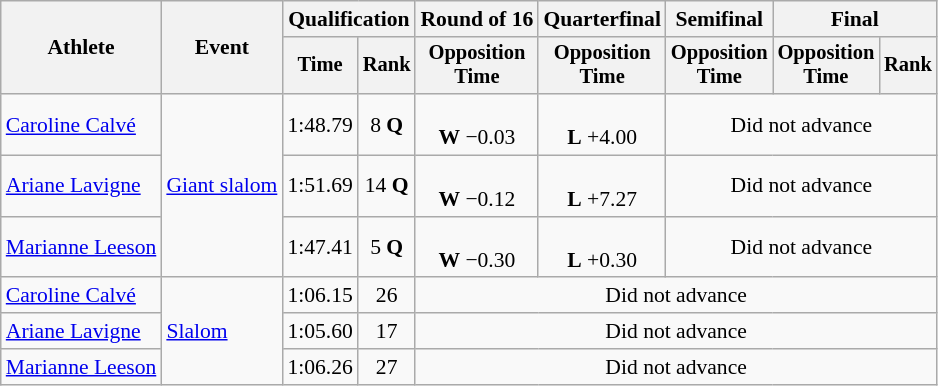<table class="wikitable" style="font-size:90%">
<tr>
<th rowspan="2">Athlete</th>
<th rowspan="2">Event</th>
<th colspan="2">Qualification</th>
<th>Round of 16</th>
<th>Quarterfinal</th>
<th>Semifinal</th>
<th colspan=2>Final</th>
</tr>
<tr style="font-size:95%">
<th>Time</th>
<th>Rank</th>
<th>Opposition<br>Time</th>
<th>Opposition<br>Time</th>
<th>Opposition<br>Time</th>
<th>Opposition<br>Time</th>
<th>Rank</th>
</tr>
<tr align=center>
<td align=left><a href='#'>Caroline Calvé</a></td>
<td align=left rowspan="3"><a href='#'>Giant slalom</a></td>
<td>1:48.79</td>
<td>8 <strong>Q</strong></td>
<td><br><strong>W</strong> −0.03</td>
<td><br><strong>L</strong> +4.00</td>
<td colspan=3>Did not advance</td>
</tr>
<tr align=center>
<td align=left><a href='#'>Ariane Lavigne</a></td>
<td>1:51.69</td>
<td>14 <strong>Q</strong></td>
<td><br><strong>W</strong> −0.12</td>
<td><br><strong>L</strong> +7.27</td>
<td colspan=3>Did not advance</td>
</tr>
<tr align=center>
<td align=left><a href='#'>Marianne Leeson</a></td>
<td>1:47.41</td>
<td>5 <strong>Q</strong></td>
<td><br><strong>W</strong> −0.30</td>
<td><br><strong>L</strong> +0.30</td>
<td colspan=3>Did not advance</td>
</tr>
<tr align=center>
<td align=left><a href='#'>Caroline Calvé</a></td>
<td align=left rowspan="3"><a href='#'>Slalom</a></td>
<td>1:06.15</td>
<td>26</td>
<td colspan=5>Did not advance</td>
</tr>
<tr align=center>
<td align=left><a href='#'>Ariane Lavigne</a></td>
<td>1:05.60</td>
<td>17</td>
<td colspan=5>Did not advance</td>
</tr>
<tr align=center>
<td align=left><a href='#'>Marianne Leeson</a></td>
<td>1:06.26</td>
<td>27</td>
<td colspan=5>Did not advance</td>
</tr>
</table>
